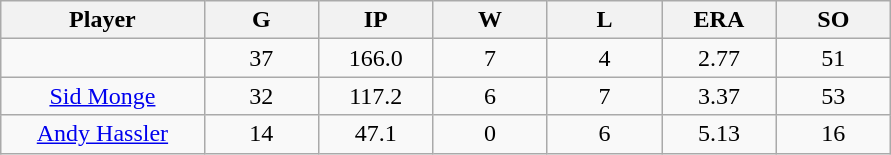<table class="wikitable sortable">
<tr>
<th bgcolor="#DDDDFF" width="16%">Player</th>
<th bgcolor="#DDDDFF" width="9%">G</th>
<th bgcolor="#DDDDFF" width="9%">IP</th>
<th bgcolor="#DDDDFF" width="9%">W</th>
<th bgcolor="#DDDDFF" width="9%">L</th>
<th bgcolor="#DDDDFF" width="9%">ERA</th>
<th bgcolor="#DDDDFF" width="9%">SO</th>
</tr>
<tr align="center">
<td></td>
<td>37</td>
<td>166.0</td>
<td>7</td>
<td>4</td>
<td>2.77</td>
<td>51</td>
</tr>
<tr align="center">
<td><a href='#'>Sid Monge</a></td>
<td>32</td>
<td>117.2</td>
<td>6</td>
<td>7</td>
<td>3.37</td>
<td>53</td>
</tr>
<tr align=center>
<td><a href='#'>Andy Hassler</a></td>
<td>14</td>
<td>47.1</td>
<td>0</td>
<td>6</td>
<td>5.13</td>
<td>16</td>
</tr>
</table>
